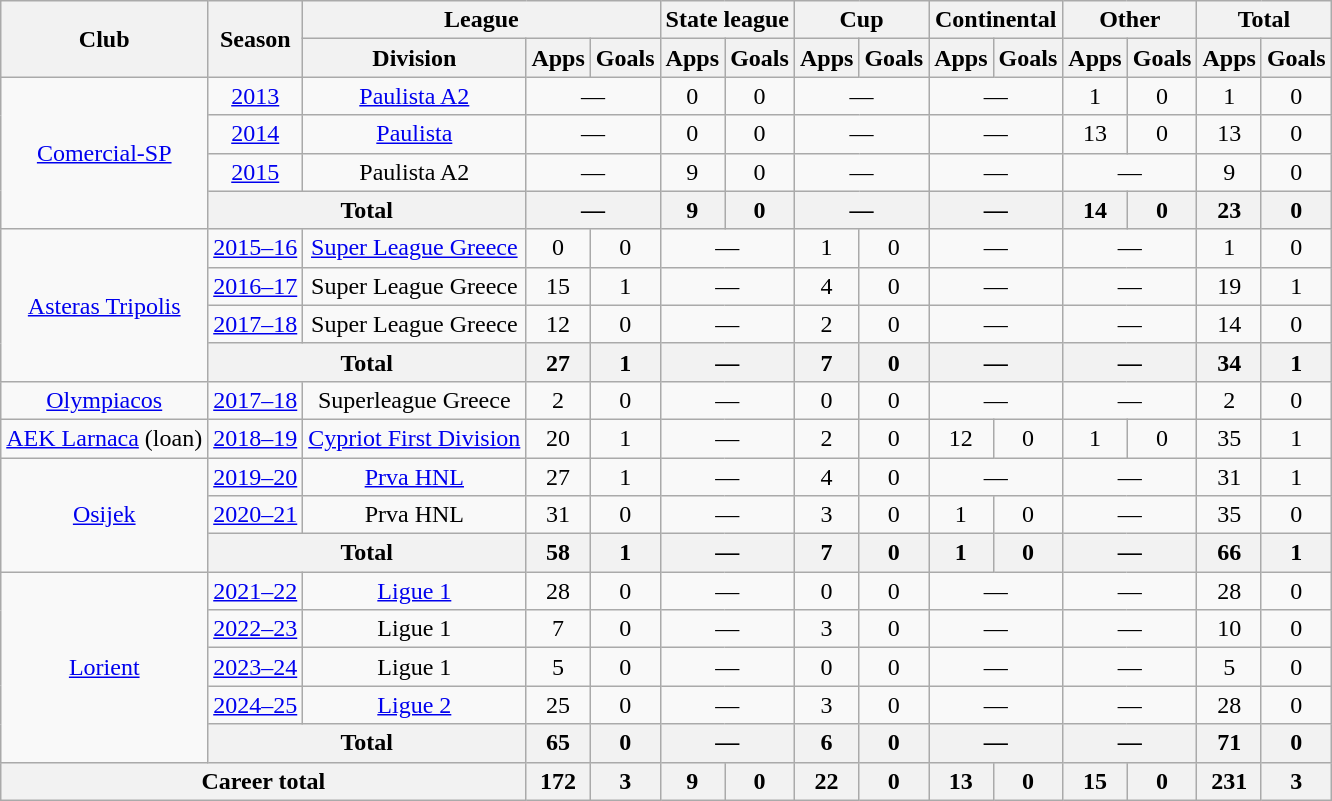<table class="wikitable" style="text-align:center">
<tr>
<th rowspan="2">Club</th>
<th rowspan="2">Season</th>
<th colspan="3">League</th>
<th colspan="2">State league</th>
<th colspan="2">Cup</th>
<th colspan="2">Continental</th>
<th colspan="2">Other</th>
<th colspan="2">Total</th>
</tr>
<tr>
<th>Division</th>
<th>Apps</th>
<th>Goals</th>
<th>Apps</th>
<th>Goals</th>
<th>Apps</th>
<th>Goals</th>
<th>Apps</th>
<th>Goals</th>
<th>Apps</th>
<th>Goals</th>
<th>Apps</th>
<th>Goals</th>
</tr>
<tr>
<td rowspan="4"><a href='#'>Comercial-SP</a></td>
<td><a href='#'>2013</a></td>
<td><a href='#'>Paulista A2</a></td>
<td colspan="2">—</td>
<td>0</td>
<td>0</td>
<td colspan="2">—</td>
<td colspan="2">—</td>
<td>1</td>
<td>0</td>
<td>1</td>
<td>0</td>
</tr>
<tr>
<td><a href='#'>2014</a></td>
<td><a href='#'>Paulista</a></td>
<td colspan="2">—</td>
<td>0</td>
<td>0</td>
<td colspan="2">—</td>
<td colspan="2">—</td>
<td>13</td>
<td>0</td>
<td>13</td>
<td>0</td>
</tr>
<tr>
<td><a href='#'>2015</a></td>
<td>Paulista A2</td>
<td colspan="2">—</td>
<td>9</td>
<td>0</td>
<td colspan="2">—</td>
<td colspan="2">—</td>
<td colspan="2">—</td>
<td>9</td>
<td>0</td>
</tr>
<tr>
<th colspan="2">Total</th>
<th colspan="2">—</th>
<th>9</th>
<th>0</th>
<th colspan="2">—</th>
<th colspan="2">—</th>
<th>14</th>
<th>0</th>
<th>23</th>
<th>0</th>
</tr>
<tr>
<td rowspan="4"><a href='#'>Asteras Tripolis</a></td>
<td><a href='#'>2015–16</a></td>
<td><a href='#'>Super League Greece</a></td>
<td>0</td>
<td>0</td>
<td colspan="2">—</td>
<td>1</td>
<td>0</td>
<td colspan="2">—</td>
<td colspan="2">—</td>
<td>1</td>
<td>0</td>
</tr>
<tr>
<td><a href='#'>2016–17</a></td>
<td>Super League Greece</td>
<td>15</td>
<td>1</td>
<td colspan="2">—</td>
<td>4</td>
<td>0</td>
<td colspan="2">—</td>
<td colspan="2">—</td>
<td>19</td>
<td>1</td>
</tr>
<tr>
<td><a href='#'>2017–18</a></td>
<td>Super League Greece</td>
<td>12</td>
<td>0</td>
<td colspan="2">—</td>
<td>2</td>
<td>0</td>
<td colspan="2">—</td>
<td colspan="2">—</td>
<td>14</td>
<td>0</td>
</tr>
<tr>
<th colspan="2">Total</th>
<th>27</th>
<th>1</th>
<th colspan="2">—</th>
<th>7</th>
<th>0</th>
<th colspan="2">—</th>
<th colspan="2">—</th>
<th>34</th>
<th>1</th>
</tr>
<tr>
<td><a href='#'>Olympiacos</a></td>
<td><a href='#'>2017–18</a></td>
<td>Superleague Greece</td>
<td>2</td>
<td>0</td>
<td colspan="2">—</td>
<td>0</td>
<td>0</td>
<td colspan="2">—</td>
<td colspan="2">—</td>
<td>2</td>
<td>0</td>
</tr>
<tr>
<td><a href='#'>AEK Larnaca</a> (loan)</td>
<td><a href='#'>2018–19</a></td>
<td><a href='#'>Cypriot First Division</a></td>
<td>20</td>
<td>1</td>
<td colspan="2">—</td>
<td>2</td>
<td>0</td>
<td>12</td>
<td>0</td>
<td>1</td>
<td>0</td>
<td>35</td>
<td>1</td>
</tr>
<tr>
<td rowspan="3"><a href='#'>Osijek</a></td>
<td><a href='#'>2019–20</a></td>
<td><a href='#'>Prva HNL</a></td>
<td>27</td>
<td>1</td>
<td colspan="2">—</td>
<td>4</td>
<td>0</td>
<td colspan="2">—</td>
<td colspan="2">—</td>
<td>31</td>
<td>1</td>
</tr>
<tr>
<td><a href='#'>2020–21</a></td>
<td>Prva HNL</td>
<td>31</td>
<td>0</td>
<td colspan="2">—</td>
<td>3</td>
<td>0</td>
<td>1</td>
<td>0</td>
<td colspan="2">—</td>
<td>35</td>
<td>0</td>
</tr>
<tr>
<th colspan="2">Total</th>
<th>58</th>
<th>1</th>
<th colspan="2">—</th>
<th>7</th>
<th>0</th>
<th>1</th>
<th>0</th>
<th colspan="2">—</th>
<th>66</th>
<th>1</th>
</tr>
<tr>
<td rowspan="5"><a href='#'>Lorient</a></td>
<td><a href='#'>2021–22</a></td>
<td><a href='#'>Ligue 1</a></td>
<td>28</td>
<td>0</td>
<td colspan="2">—</td>
<td>0</td>
<td>0</td>
<td colspan="2">—</td>
<td colspan="2">—</td>
<td>28</td>
<td>0</td>
</tr>
<tr>
<td><a href='#'>2022–23</a></td>
<td>Ligue 1</td>
<td>7</td>
<td>0</td>
<td colspan="2">—</td>
<td>3</td>
<td>0</td>
<td colspan="2">—</td>
<td colspan="2">—</td>
<td>10</td>
<td>0</td>
</tr>
<tr>
<td><a href='#'>2023–24</a></td>
<td>Ligue 1</td>
<td>5</td>
<td>0</td>
<td colspan="2">—</td>
<td>0</td>
<td>0</td>
<td colspan="2">—</td>
<td colspan="2">—</td>
<td>5</td>
<td>0</td>
</tr>
<tr>
<td><a href='#'>2024–25</a></td>
<td><a href='#'>Ligue 2</a></td>
<td>25</td>
<td>0</td>
<td colspan="2">—</td>
<td>3</td>
<td>0</td>
<td colspan="2">—</td>
<td colspan="2">—</td>
<td>28</td>
<td>0</td>
</tr>
<tr>
<th colspan="2">Total</th>
<th>65</th>
<th>0</th>
<th colspan="2">—</th>
<th>6</th>
<th>0</th>
<th colspan="2">—</th>
<th colspan="2">—</th>
<th>71</th>
<th>0</th>
</tr>
<tr>
<th colspan="3">Career total</th>
<th>172</th>
<th>3</th>
<th>9</th>
<th>0</th>
<th>22</th>
<th>0</th>
<th>13</th>
<th>0</th>
<th>15</th>
<th>0</th>
<th>231</th>
<th>3</th>
</tr>
</table>
